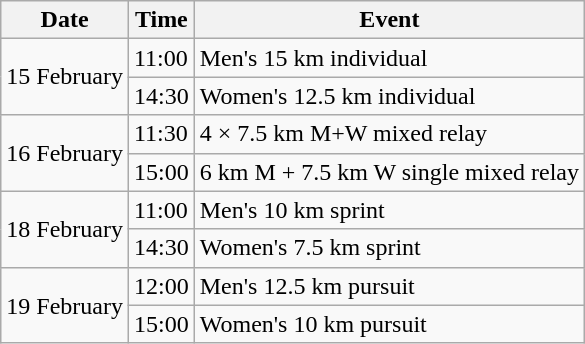<table class="wikitable">
<tr>
<th>Date</th>
<th>Time</th>
<th>Event</th>
</tr>
<tr>
<td rowspan=2>15 February</td>
<td>11:00</td>
<td>Men's 15 km individual</td>
</tr>
<tr>
<td>14:30</td>
<td>Women's 12.5 km individual</td>
</tr>
<tr>
<td rowspan=2>16 February</td>
<td>11:30</td>
<td>4 × 7.5 km M+W mixed relay</td>
</tr>
<tr>
<td>15:00</td>
<td>6 km M + 7.5 km W single mixed relay</td>
</tr>
<tr>
<td rowspan=2>18 February</td>
<td>11:00</td>
<td>Men's 10 km sprint</td>
</tr>
<tr>
<td>14:30</td>
<td>Women's 7.5 km sprint</td>
</tr>
<tr>
<td rowspan=2>19 February</td>
<td>12:00</td>
<td>Men's 12.5 km pursuit</td>
</tr>
<tr>
<td>15:00</td>
<td>Women's 10 km pursuit</td>
</tr>
</table>
